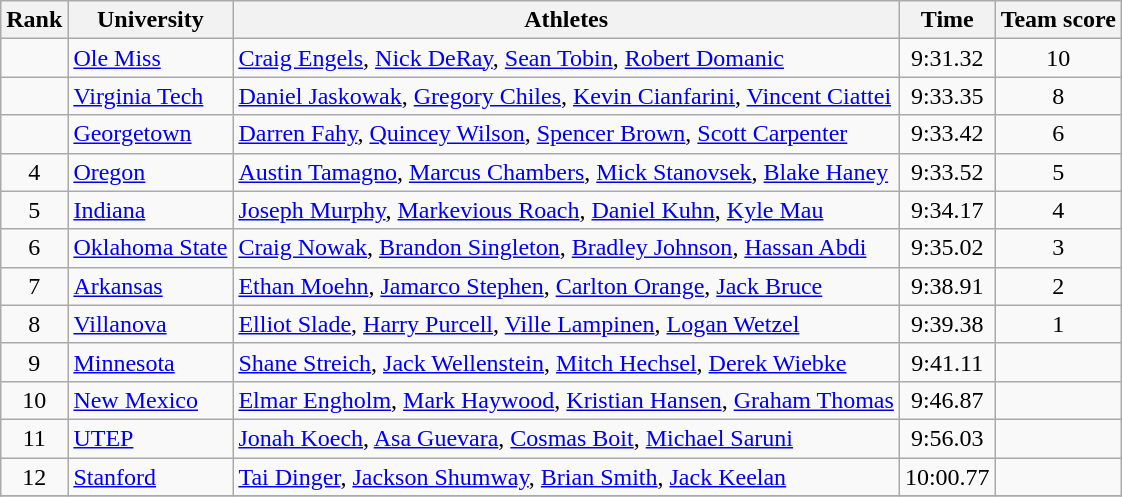<table class="wikitable sortable" style="text-align:center">
<tr>
<th>Rank</th>
<th>University</th>
<th>Athletes</th>
<th>Time</th>
<th>Team score</th>
</tr>
<tr>
<td></td>
<td align=left><a href='#'>Ole Miss</a></td>
<td align=left><a href='#'>Craig Engels</a>, <a href='#'>Nick DeRay</a>, <a href='#'>Sean Tobin</a>, <a href='#'>Robert Domanic</a></td>
<td>9:31.32</td>
<td>10</td>
</tr>
<tr>
<td></td>
<td align=left><a href='#'>Virginia Tech</a></td>
<td align=left><a href='#'>Daniel Jaskowak</a>, <a href='#'>Gregory Chiles</a>, <a href='#'>Kevin Cianfarini</a>, <a href='#'>Vincent Ciattei</a></td>
<td>9:33.35</td>
<td>8</td>
</tr>
<tr>
<td></td>
<td align=left><a href='#'>Georgetown</a></td>
<td align=left><a href='#'>Darren Fahy</a>, <a href='#'>Quincey Wilson</a>, <a href='#'>Spencer Brown</a>, <a href='#'>Scott Carpenter</a></td>
<td>9:33.42</td>
<td>6</td>
</tr>
<tr>
<td>4</td>
<td align=left><a href='#'>Oregon</a></td>
<td align=left><a href='#'>Austin Tamagno</a>, <a href='#'>Marcus Chambers</a>, <a href='#'>Mick Stanovsek</a>, <a href='#'>Blake Haney</a></td>
<td>9:33.52</td>
<td>5</td>
</tr>
<tr>
<td>5</td>
<td align=left><a href='#'>Indiana</a></td>
<td align=left><a href='#'>Joseph Murphy</a>, <a href='#'>Markevious Roach</a>, <a href='#'>Daniel Kuhn</a>, <a href='#'>Kyle Mau</a></td>
<td>9:34.17</td>
<td>4</td>
</tr>
<tr>
<td>6</td>
<td align=left><a href='#'>Oklahoma State</a></td>
<td align=left><a href='#'>Craig Nowak</a>, <a href='#'>Brandon Singleton</a>, <a href='#'>Bradley Johnson</a>, <a href='#'>Hassan Abdi</a></td>
<td>9:35.02</td>
<td>3</td>
</tr>
<tr>
<td>7</td>
<td align=left><a href='#'>Arkansas</a></td>
<td align=left><a href='#'>Ethan Moehn</a>, <a href='#'>Jamarco Stephen</a>, <a href='#'>Carlton Orange</a>, <a href='#'>Jack Bruce</a></td>
<td>9:38.91</td>
<td>2</td>
</tr>
<tr>
<td>8</td>
<td align=left><a href='#'>Villanova</a></td>
<td align=left><a href='#'>Elliot Slade</a>, <a href='#'>Harry Purcell</a>, <a href='#'>Ville Lampinen</a>, <a href='#'>Logan Wetzel</a></td>
<td>9:39.38</td>
<td>1</td>
</tr>
<tr>
<td>9</td>
<td align=left><a href='#'>Minnesota</a></td>
<td align=left><a href='#'>Shane Streich</a>, <a href='#'>Jack Wellenstein</a>, <a href='#'>Mitch Hechsel</a>, <a href='#'>Derek Wiebke</a></td>
<td>9:41.11</td>
<td></td>
</tr>
<tr>
<td>10</td>
<td align=left><a href='#'>New Mexico</a></td>
<td align=left><a href='#'>Elmar Engholm</a>, <a href='#'>Mark Haywood</a>, <a href='#'>Kristian Hansen</a>, <a href='#'>Graham Thomas</a></td>
<td>9:46.87</td>
<td></td>
</tr>
<tr>
<td>11</td>
<td align=left><a href='#'>UTEP</a></td>
<td align=left><a href='#'>Jonah Koech</a>, <a href='#'>Asa Guevara</a>, <a href='#'>Cosmas Boit</a>, <a href='#'>Michael Saruni</a></td>
<td>9:56.03</td>
<td></td>
</tr>
<tr>
<td>12</td>
<td align=left><a href='#'>Stanford</a></td>
<td align=left><a href='#'>Tai Dinger</a>, <a href='#'>Jackson Shumway</a>, <a href='#'>Brian Smith</a>, <a href='#'>Jack Keelan</a></td>
<td>10:00.77</td>
<td></td>
</tr>
<tr>
</tr>
</table>
